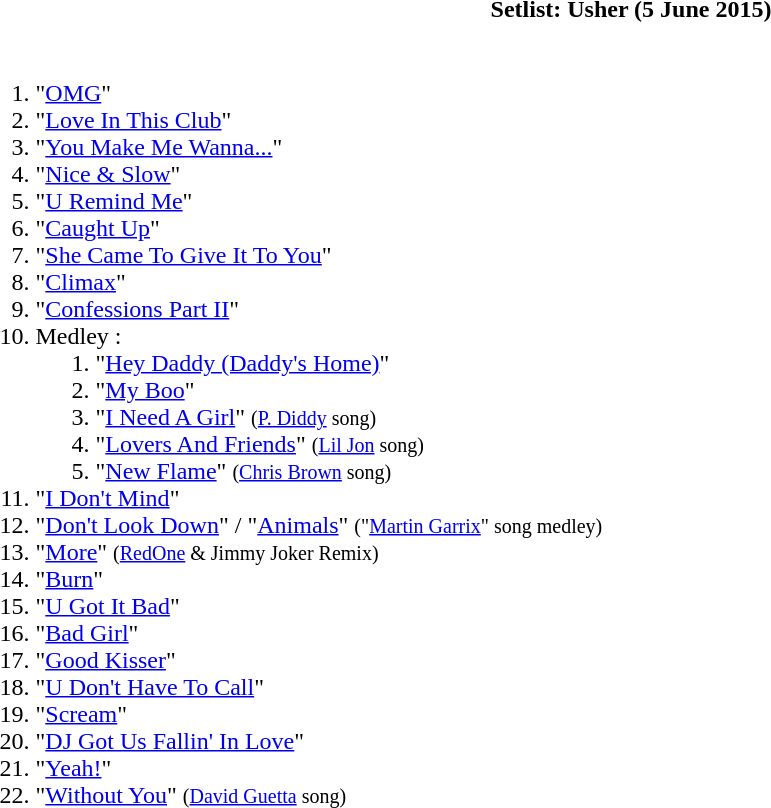<table class="toccolours collapsible collapsed" style="min-width:55em">
<tr>
<th>Setlist: Usher (5 June 2015)</th>
</tr>
<tr>
<td><br><ol><li>"<a href='#'>OMG</a>"</li><li>"<a href='#'>Love In This Club</a>"</li><li>"<a href='#'>You Make Me Wanna...</a>"</li><li>"<a href='#'>Nice & Slow</a>"</li><li>"<a href='#'>U Remind Me</a>"</li><li>"<a href='#'>Caught Up</a>"</li><li>"<a href='#'>She Came To Give It To You</a>"</li><li>"<a href='#'>Climax</a>"</li><li>"<a href='#'>Confessions Part II</a>"</li><li>Medley :<ol><li>"<a href='#'>Hey Daddy (Daddy's Home)</a>"</li><li>"<a href='#'>My Boo</a>"</li><li>"<a href='#'>I Need A Girl</a>" <small>(<a href='#'>P. Diddy</a> song)</small></li><li>"<a href='#'>Lovers And Friends</a>" <small>(<a href='#'>Lil Jon</a> song)</small></li><li>"<a href='#'>New Flame</a>" <small>(<a href='#'>Chris Brown</a> song)</small></li></ol></li><li>"<a href='#'>I Don't Mind</a>"</li><li>"<a href='#'>Don't Look Down</a>" / "<a href='#'>Animals</a>" <small>("<a href='#'>Martin Garrix</a>" song medley) </small></li><li>"<a href='#'>More</a>" <small>(<a href='#'>RedOne</a> & Jimmy Joker Remix)</small></li><li>"<a href='#'>Burn</a>"</li><li>"<a href='#'>U Got It Bad</a>"</li><li>"<a href='#'>Bad Girl</a>"</li><li>"<a href='#'>Good Kisser</a>"</li><li>"<a href='#'>U Don't Have To Call</a>"</li><li>"<a href='#'>Scream</a>"</li><li>"<a href='#'>DJ Got Us Fallin' In Love</a>"</li><li>"<a href='#'>Yeah!</a>"</li><li>"<a href='#'>Without You</a>" <small>(<a href='#'>David Guetta</a> song)</small></li></ol></td>
</tr>
</table>
